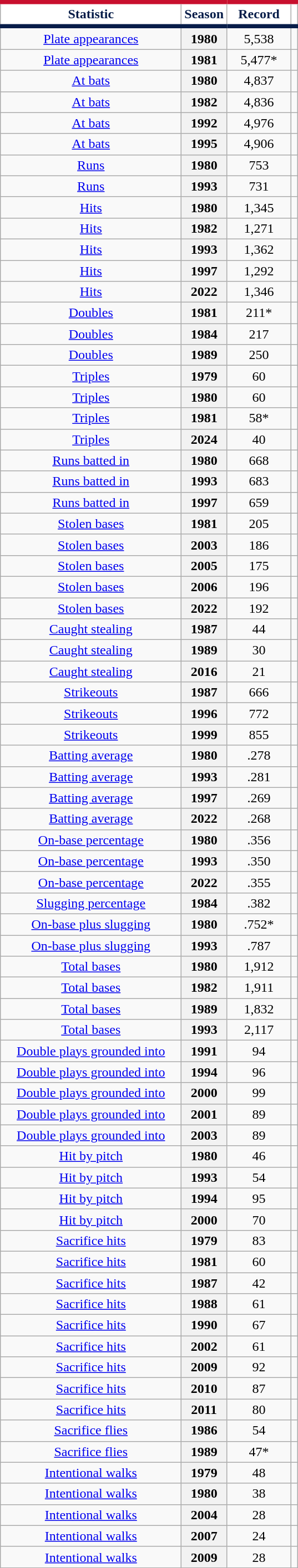<table class="wikitable sortable plainrowheaders" style="text-align:center">
<tr>
<th width="210px" scope="col" style="background-color:#ffffff; border-top:#c8102e 5px solid; border-bottom:#071d49 5px solid; color:#071d49">Statistic</th>
<th scope="col" style="background-color:#ffffff; border-top:#c8102e 5px solid; border-bottom:#071d49 5px solid; color:#071d49">Season</th>
<th width="70px" class="unsortable" scope="col" style="background-color:#ffffff; border-top:#c8102e 5px solid; border-bottom:#071d49 5px solid; color:#071d49">Record</th>
<th class="unsortable" scope="col" style="background-color:#ffffff; border-top:#c8102e 5px solid; border-bottom:#071d49 5px solid; color:#071d49"></th>
</tr>
<tr>
<td><a href='#'>Plate appearances</a></td>
<th scope="row" style="text-align:center">1980</th>
<td>5,538</td>
<td></td>
</tr>
<tr>
<td><a href='#'>Plate appearances</a></td>
<th scope="row" style="text-align:center">1981</th>
<td>5,477*</td>
<td></td>
</tr>
<tr>
<td><a href='#'>At bats</a></td>
<th scope="row" style="text-align:center">1980</th>
<td>4,837</td>
<td></td>
</tr>
<tr>
<td><a href='#'>At bats</a></td>
<th scope="row" style="text-align:center">1982</th>
<td>4,836</td>
<td></td>
</tr>
<tr>
<td><a href='#'>At bats</a></td>
<th scope="row" style="text-align:center">1992</th>
<td>4,976</td>
<td></td>
</tr>
<tr>
<td><a href='#'>At bats</a></td>
<th scope="row" style="text-align:center">1995</th>
<td>4,906</td>
<td></td>
</tr>
<tr>
<td><a href='#'>Runs</a></td>
<th scope="row" style="text-align:center">1980</th>
<td>753</td>
<td></td>
</tr>
<tr>
<td><a href='#'>Runs</a></td>
<th scope="row" style="text-align:center">1993</th>
<td>731</td>
<td></td>
</tr>
<tr>
<td><a href='#'>Hits</a></td>
<th scope="row" style="text-align:center">1980</th>
<td>1,345</td>
<td></td>
</tr>
<tr>
<td><a href='#'>Hits</a></td>
<th scope="row" style="text-align:center">1982</th>
<td>1,271</td>
<td></td>
</tr>
<tr>
<td><a href='#'>Hits</a></td>
<th scope="row" style="text-align:center">1993</th>
<td>1,362</td>
<td></td>
</tr>
<tr>
<td><a href='#'>Hits</a></td>
<th scope="row" style="text-align:center">1997</th>
<td>1,292</td>
<td></td>
</tr>
<tr>
<td><a href='#'>Hits</a></td>
<th scope="row" style="text-align:center">2022</th>
<td>1,346</td>
<td></td>
</tr>
<tr>
<td><a href='#'>Doubles</a></td>
<th scope="row" style="text-align:center">1981</th>
<td>211*</td>
<td></td>
</tr>
<tr>
<td><a href='#'>Doubles</a></td>
<th scope="row" style="text-align:center">1984</th>
<td>217</td>
<td></td>
</tr>
<tr>
<td><a href='#'>Doubles</a></td>
<th scope="row" style="text-align:center">1989</th>
<td>250</td>
<td></td>
</tr>
<tr>
<td><a href='#'>Triples</a></td>
<th scope="row" style="text-align:center">1979</th>
<td>60</td>
<td></td>
</tr>
<tr>
<td><a href='#'>Triples</a></td>
<th scope="row" style="text-align:center">1980</th>
<td>60</td>
<td></td>
</tr>
<tr>
<td><a href='#'>Triples</a></td>
<th scope="row" style="text-align:center">1981</th>
<td>58*</td>
<td></td>
</tr>
<tr>
<td><a href='#'>Triples</a></td>
<th scope="row" style="text-align:center">2024</th>
<td>40</td>
<td></td>
</tr>
<tr>
<td><a href='#'>Runs batted in</a></td>
<th scope="row" style="text-align:center">1980</th>
<td>668</td>
<td></td>
</tr>
<tr>
<td><a href='#'>Runs batted in</a></td>
<th scope="row" style="text-align:center">1993</th>
<td>683</td>
<td></td>
</tr>
<tr>
<td><a href='#'>Runs batted in</a></td>
<th scope="row" style="text-align:center">1997</th>
<td>659</td>
<td></td>
</tr>
<tr>
<td><a href='#'>Stolen bases</a></td>
<th scope="row" style="text-align:center">1981</th>
<td>205</td>
<td></td>
</tr>
<tr>
<td><a href='#'>Stolen bases</a></td>
<th scope="row" style="text-align:center">2003</th>
<td>186</td>
<td></td>
</tr>
<tr>
<td><a href='#'>Stolen bases</a></td>
<th scope="row" style="text-align:center">2005</th>
<td>175</td>
<td></td>
</tr>
<tr>
<td><a href='#'>Stolen bases</a></td>
<th scope="row" style="text-align:center">2006</th>
<td>196</td>
<td></td>
</tr>
<tr>
<td><a href='#'>Stolen bases</a></td>
<th scope="row" style="text-align:center">2022</th>
<td>192</td>
<td></td>
</tr>
<tr>
<td><a href='#'>Caught stealing</a></td>
<th scope="row" style="text-align:center">1987</th>
<td>44</td>
<td></td>
</tr>
<tr>
<td><a href='#'>Caught stealing</a></td>
<th scope="row" style="text-align:center">1989</th>
<td>30</td>
<td></td>
</tr>
<tr>
<td><a href='#'>Caught stealing</a></td>
<th scope="row" style="text-align:center">2016</th>
<td>21</td>
<td></td>
</tr>
<tr>
<td><a href='#'>Strikeouts</a></td>
<th scope="row" style="text-align:center">1987</th>
<td>666</td>
<td></td>
</tr>
<tr>
<td><a href='#'>Strikeouts</a></td>
<th scope="row" style="text-align:center">1996</th>
<td>772</td>
<td></td>
</tr>
<tr>
<td><a href='#'>Strikeouts</a></td>
<th scope="row" style="text-align:center">1999</th>
<td>855</td>
<td></td>
</tr>
<tr>
<td><a href='#'>Batting average</a></td>
<th scope="row" style="text-align:center">1980</th>
<td>.278</td>
<td></td>
</tr>
<tr>
<td><a href='#'>Batting average</a></td>
<th scope="row" style="text-align:center">1993</th>
<td>.281</td>
<td></td>
</tr>
<tr>
<td><a href='#'>Batting average</a></td>
<th scope="row" style="text-align:center">1997</th>
<td>.269</td>
<td></td>
</tr>
<tr>
<td><a href='#'>Batting average</a></td>
<th scope="row" style="text-align:center">2022</th>
<td>.268</td>
<td></td>
</tr>
<tr>
<td><a href='#'>On-base percentage</a></td>
<th scope="row" style="text-align:center">1980</th>
<td>.356</td>
<td></td>
</tr>
<tr>
<td><a href='#'>On-base percentage</a></td>
<th scope="row" style="text-align:center">1993</th>
<td>.350</td>
<td></td>
</tr>
<tr>
<td><a href='#'>On-base percentage</a></td>
<th scope="row" style="text-align:center">2022</th>
<td>.355</td>
<td></td>
</tr>
<tr>
<td><a href='#'>Slugging percentage</a></td>
<th scope="row" style="text-align:center">1984</th>
<td>.382</td>
<td></td>
</tr>
<tr>
<td><a href='#'>On-base plus slugging</a></td>
<th scope="row" style="text-align:center">1980</th>
<td>.752*</td>
<td></td>
</tr>
<tr>
<td><a href='#'>On-base plus slugging</a></td>
<th scope="row" style="text-align:center">1993</th>
<td>.787</td>
<td></td>
</tr>
<tr>
<td><a href='#'>Total bases</a></td>
<th scope="row" style="text-align:center">1980</th>
<td>1,912</td>
<td></td>
</tr>
<tr>
<td><a href='#'>Total bases</a></td>
<th scope="row" style="text-align:center">1982</th>
<td>1,911</td>
<td></td>
</tr>
<tr>
<td><a href='#'>Total bases</a></td>
<th scope="row" style="text-align:center">1989</th>
<td>1,832</td>
<td></td>
</tr>
<tr>
<td><a href='#'>Total bases</a></td>
<th scope="row" style="text-align:center">1993</th>
<td>2,117</td>
<td></td>
</tr>
<tr>
<td><a href='#'>Double plays grounded into</a></td>
<th scope="row" style="text-align:center">1991</th>
<td>94</td>
<td></td>
</tr>
<tr>
<td><a href='#'>Double plays grounded into</a></td>
<th scope="row" style="text-align:center">1994</th>
<td>96</td>
<td></td>
</tr>
<tr>
<td><a href='#'>Double plays grounded into</a></td>
<th scope="row" style="text-align:center">2000</th>
<td>99</td>
<td></td>
</tr>
<tr>
<td><a href='#'>Double plays grounded into</a></td>
<th scope="row" style="text-align:center">2001</th>
<td>89</td>
<td></td>
</tr>
<tr>
<td><a href='#'>Double plays grounded into</a></td>
<th scope="row" style="text-align:center">2003</th>
<td>89</td>
<td></td>
</tr>
<tr>
<td><a href='#'>Hit by pitch</a></td>
<th scope="row" style="text-align:center">1980</th>
<td>46</td>
<td></td>
</tr>
<tr>
<td><a href='#'>Hit by pitch</a></td>
<th scope="row" style="text-align:center">1993</th>
<td>54</td>
<td></td>
</tr>
<tr>
<td><a href='#'>Hit by pitch</a></td>
<th scope="row" style="text-align:center">1994</th>
<td>95</td>
<td></td>
</tr>
<tr>
<td><a href='#'>Hit by pitch</a></td>
<th scope="row" style="text-align:center">2000</th>
<td>70</td>
<td></td>
</tr>
<tr>
<td><a href='#'>Sacrifice hits</a></td>
<th scope="row" style="text-align:center">1979</th>
<td>83</td>
<td></td>
</tr>
<tr>
<td><a href='#'>Sacrifice hits</a></td>
<th scope="row" style="text-align:center">1981</th>
<td>60</td>
<td></td>
</tr>
<tr>
<td><a href='#'>Sacrifice hits</a></td>
<th scope="row" style="text-align:center">1987</th>
<td>42</td>
<td></td>
</tr>
<tr>
<td><a href='#'>Sacrifice hits</a></td>
<th scope="row" style="text-align:center">1988</th>
<td>61</td>
<td></td>
</tr>
<tr>
<td><a href='#'>Sacrifice hits</a></td>
<th scope="row" style="text-align:center">1990</th>
<td>67</td>
<td></td>
</tr>
<tr>
<td><a href='#'>Sacrifice hits</a></td>
<th scope="row" style="text-align:center">2002</th>
<td>61</td>
<td></td>
</tr>
<tr>
<td><a href='#'>Sacrifice hits</a></td>
<th scope="row" style="text-align:center">2009</th>
<td>92</td>
<td></td>
</tr>
<tr>
<td><a href='#'>Sacrifice hits</a></td>
<th scope="row" style="text-align:center">2010</th>
<td>87</td>
<td></td>
</tr>
<tr>
<td><a href='#'>Sacrifice hits</a></td>
<th scope="row" style="text-align:center">2011</th>
<td>80</td>
<td></td>
</tr>
<tr>
<td><a href='#'>Sacrifice flies</a></td>
<th scope="row" style="text-align:center">1986</th>
<td>54</td>
<td></td>
</tr>
<tr>
<td><a href='#'>Sacrifice flies</a></td>
<th scope="row" style="text-align:center">1989</th>
<td>47*</td>
<td></td>
</tr>
<tr>
<td><a href='#'>Intentional walks</a></td>
<th scope="row" style="text-align:center">1979</th>
<td>48</td>
<td></td>
</tr>
<tr>
<td><a href='#'>Intentional walks</a></td>
<th scope="row" style="text-align:center">1980</th>
<td>38</td>
<td></td>
</tr>
<tr>
<td><a href='#'>Intentional walks</a></td>
<th scope="row" style="text-align:center">2004</th>
<td>28</td>
<td></td>
</tr>
<tr>
<td><a href='#'>Intentional walks</a></td>
<th scope="row" style="text-align:center">2007</th>
<td>24</td>
<td></td>
</tr>
<tr>
<td><a href='#'>Intentional walks</a></td>
<th scope="row" style="text-align:center">2009</th>
<td>28</td>
<td></td>
</tr>
</table>
